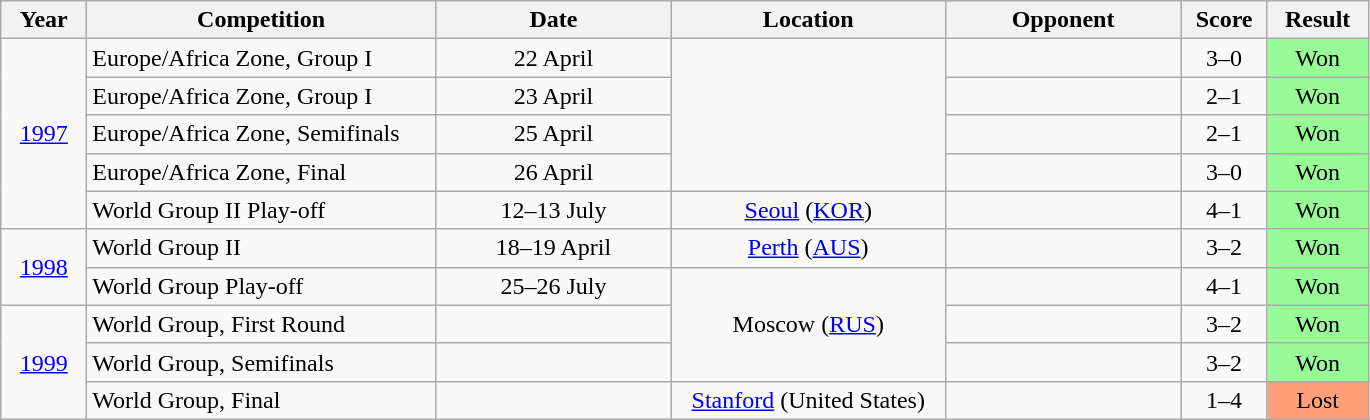<table class="wikitable">
<tr>
<th width="50">Year</th>
<th width="225">Competition</th>
<th width="150">Date</th>
<th width="175">Location</th>
<th width="150">Opponent</th>
<th width="50">Score</th>
<th width="60">Result</th>
</tr>
<tr>
<td align="center" rowspan="5"><a href='#'>1997</a></td>
<td>Europe/Africa Zone, Group I</td>
<td align="center">22 April</td>
<td align="center" rowspan="4"></td>
<td></td>
<td align="center">3–0</td>
<td align="center" bgcolor="#98FB98">Won</td>
</tr>
<tr>
<td>Europe/Africa Zone, Group I</td>
<td align="center">23 April</td>
<td></td>
<td align="center">2–1</td>
<td align="center" bgcolor="#98FB98">Won</td>
</tr>
<tr>
<td>Europe/Africa Zone, Semifinals</td>
<td align="center">25 April</td>
<td></td>
<td align="center">2–1</td>
<td align="center" bgcolor="#98FB98">Won</td>
</tr>
<tr>
<td>Europe/Africa Zone, Final</td>
<td align="center">26 April</td>
<td></td>
<td align="center">3–0</td>
<td align="center" bgcolor="#98FB98">Won</td>
</tr>
<tr>
<td>World Group II Play-off</td>
<td align="center">12–13 July</td>
<td align="center"><a href='#'>Seoul</a> (<a href='#'>KOR</a>)</td>
<td></td>
<td align="center">4–1</td>
<td align="center" bgcolor="#98FB98">Won</td>
</tr>
<tr>
<td align="center" rowspan="2"><a href='#'>1998</a></td>
<td>World Group II</td>
<td align="center">18–19 April</td>
<td align="center"><a href='#'>Perth</a> (<a href='#'>AUS</a>)</td>
<td></td>
<td align="center">3–2</td>
<td align="center" bgcolor="#98FB98">Won</td>
</tr>
<tr>
<td>World Group Play-off</td>
<td align="center">25–26 July</td>
<td align="center" rowspan="3">Moscow (<a href='#'>RUS</a>)</td>
<td></td>
<td align="center">4–1</td>
<td align="center" bgcolor="#98FB98">Won</td>
</tr>
<tr>
<td align="center" rowspan="3"><a href='#'>1999</a></td>
<td>World Group, First Round</td>
<td align="center"></td>
<td></td>
<td align="center">3–2</td>
<td align="center" bgcolor="#98FB98">Won</td>
</tr>
<tr>
<td>World Group, Semifinals</td>
<td align="center"></td>
<td></td>
<td align="center">3–2</td>
<td align="center" bgcolor="#98FB98">Won</td>
</tr>
<tr>
<td>World Group, Final</td>
<td align="center"></td>
<td align="center"><a href='#'>Stanford</a> (United States)</td>
<td></td>
<td align="center">1–4</td>
<td align="center" bgcolor="#FFA07A">Lost</td>
</tr>
</table>
